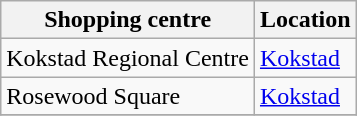<table class="wikitable sortable">
<tr>
<th>Shopping centre</th>
<th>Location</th>
</tr>
<tr>
<td>Kokstad Regional Centre</td>
<td><a href='#'>Kokstad</a></td>
</tr>
<tr>
<td>Rosewood Square</td>
<td><a href='#'>Kokstad</a></td>
</tr>
<tr>
</tr>
</table>
